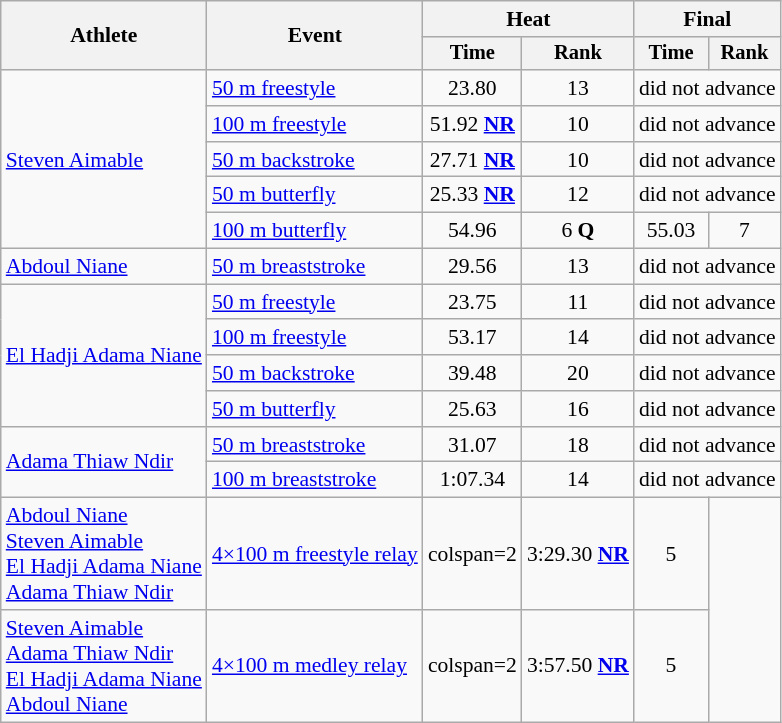<table class="wikitable" style="text-align:center; font-size:90%">
<tr>
<th rowspan="2">Athlete</th>
<th rowspan="2">Event</th>
<th colspan="2">Heat</th>
<th colspan="2">Final</th>
</tr>
<tr style="font-size:95%">
<th>Time</th>
<th>Rank</th>
<th>Time</th>
<th>Rank</th>
</tr>
<tr>
<td align=left rowspan=5><a href='#'>Steven Aimable</a></td>
<td align=left><a href='#'>50 m freestyle</a></td>
<td>23.80</td>
<td>13</td>
<td colspan=2>did not advance</td>
</tr>
<tr>
<td align=left><a href='#'>100 m freestyle</a></td>
<td>51.92 <strong><a href='#'>NR</a></strong></td>
<td>10</td>
<td colspan=2>did not advance</td>
</tr>
<tr>
<td align=left><a href='#'>50 m backstroke</a></td>
<td>27.71 <strong><a href='#'>NR</a></strong></td>
<td>10</td>
<td colspan=2>did not advance</td>
</tr>
<tr>
<td align=left><a href='#'>50 m butterfly</a></td>
<td>25.33 <strong><a href='#'>NR</a></strong></td>
<td>12</td>
<td colspan=2>did not advance</td>
</tr>
<tr>
<td align=left><a href='#'>100 m butterfly</a></td>
<td>54.96</td>
<td>6 <strong>Q</strong></td>
<td>55.03</td>
<td>7</td>
</tr>
<tr>
<td align=left><a href='#'>Abdoul Niane</a></td>
<td align=left><a href='#'>50 m breaststroke</a></td>
<td>29.56</td>
<td>13</td>
<td colspan=2>did not advance</td>
</tr>
<tr>
<td align=left rowspan=4><a href='#'>El Hadji Adama Niane</a></td>
<td align=left><a href='#'>50 m freestyle</a></td>
<td>23.75</td>
<td>11</td>
<td colspan=2>did not advance</td>
</tr>
<tr>
<td align=left><a href='#'>100 m freestyle</a></td>
<td>53.17</td>
<td>14</td>
<td colspan=2>did not advance</td>
</tr>
<tr>
<td align=left><a href='#'>50 m backstroke</a></td>
<td>39.48</td>
<td>20</td>
<td colspan=2>did not advance</td>
</tr>
<tr>
<td align=left><a href='#'>50 m butterfly</a></td>
<td>25.63</td>
<td>16</td>
<td colspan=2>did not advance</td>
</tr>
<tr>
<td align=left rowspan=2><a href='#'>Adama Thiaw Ndir</a></td>
<td align=left><a href='#'>50 m breaststroke</a></td>
<td>31.07</td>
<td>18</td>
<td colspan=2>did not advance</td>
</tr>
<tr>
<td align=left><a href='#'>100 m breaststroke</a></td>
<td>1:07.34</td>
<td>14</td>
<td colspan=2>did not advance</td>
</tr>
<tr>
<td align=left><a href='#'>Abdoul Niane</a><br><a href='#'>Steven Aimable</a><br><a href='#'>El Hadji Adama Niane</a><br><a href='#'>Adama Thiaw Ndir</a></td>
<td align=left><a href='#'>4×100 m freestyle relay</a></td>
<td>colspan=2 </td>
<td>3:29.30 <strong><a href='#'>NR</a></strong></td>
<td>5</td>
</tr>
<tr>
<td align=left><a href='#'>Steven Aimable</a><br><a href='#'>Adama Thiaw Ndir</a><br><a href='#'>El Hadji Adama Niane</a><br><a href='#'>Abdoul Niane</a></td>
<td align=left><a href='#'>4×100 m medley relay</a></td>
<td>colspan=2 </td>
<td>3:57.50 <strong><a href='#'>NR</a></strong></td>
<td>5</td>
</tr>
</table>
